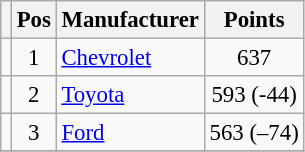<table class="wikitable" style="font-size: 95%;">
<tr>
<th></th>
<th>Pos</th>
<th>Manufacturer</th>
<th>Points</th>
</tr>
<tr>
<td align="left"></td>
<td style="text-align:center;">1</td>
<td><a href='#'>Chevrolet</a></td>
<td style="text-align:center;">637</td>
</tr>
<tr>
<td align="left"></td>
<td style="text-align:center;">2</td>
<td><a href='#'>Toyota</a></td>
<td style="text-align:center;">593 (-44)</td>
</tr>
<tr>
<td align="left"></td>
<td style="text-align:center;">3</td>
<td><a href='#'>Ford</a></td>
<td style="text-align:center;">563 (–74)</td>
</tr>
<tr class="sortbottom">
</tr>
</table>
